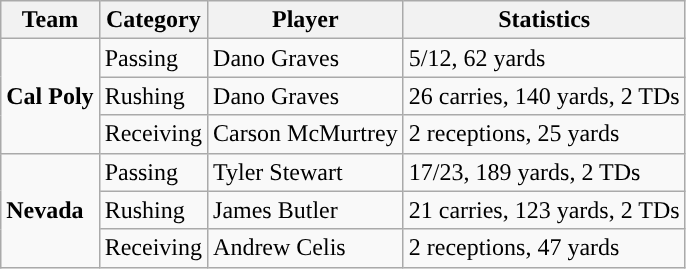<table class="wikitable" style="float: left;">
<tr>
<th>Team</th>
<th>Category</th>
<th>Player</th>
<th>Statistics</th>
</tr>
<tr>
<td rowspan=3><strong>Cal Poly</strong></td>
<td>Passing</td>
<td>Dano Graves</td>
<td>5/12, 62 yards</td>
</tr>
<tr>
<td>Rushing</td>
<td>Dano Graves</td>
<td>26 carries, 140 yards, 2 TDs</td>
</tr>
<tr>
<td>Receiving</td>
<td>Carson McMurtrey</td>
<td>2 receptions, 25 yards</td>
</tr>
<tr>
<td rowspan=3><strong>Nevada</strong></td>
<td>Passing</td>
<td>Tyler Stewart</td>
<td>17/23, 189 yards, 2 TDs</td>
</tr>
<tr>
<td>Rushing</td>
<td>James Butler</td>
<td>21 carries, 123 yards, 2 TDs</td>
</tr>
<tr>
<td>Receiving</td>
<td>Andrew Celis</td>
<td>2 receptions, 47 yards</td>
</tr>
</table>
